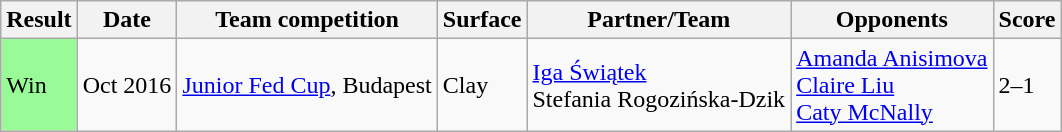<table class="sortable wikitable">
<tr>
<th>Result</th>
<th>Date</th>
<th>Team competition</th>
<th>Surface</th>
<th>Partner/Team</th>
<th>Opponents</th>
<th>Score</th>
</tr>
<tr>
<td bgcolor=98fb98>Win</td>
<td>Oct 2016</td>
<td><a href='#'>Junior Fed Cup</a>, Budapest</td>
<td>Clay</td>
<td> <a href='#'>Iga Świątek</a> <br>  Stefania Rogozińska-Dzik</td>
<td> <a href='#'>Amanda Anisimova</a> <br>  <a href='#'>Claire Liu</a> <br>  <a href='#'>Caty McNally</a></td>
<td>2–1</td>
</tr>
</table>
